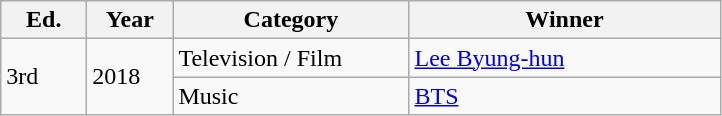<table class="wikitable">
<tr align=center>
<th style="width:50px">Ed.</th>
<th style="width:50px">Year</th>
<th style="width:150px">Category</th>
<th style="width:200px">Winner</th>
</tr>
<tr>
<td rowspan="2">3rd</td>
<td rowspan="2">2018</td>
<td>Television / Film</td>
<td><a href='#'>Lee Byung-hun</a></td>
</tr>
<tr>
<td>Music</td>
<td><a href='#'>BTS</a></td>
</tr>
</table>
